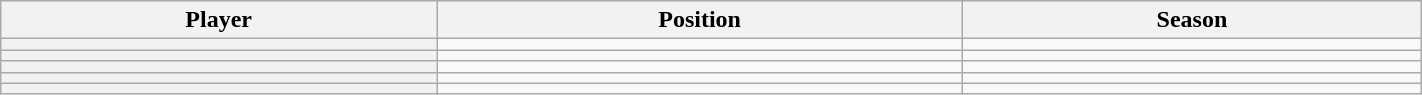<table class="wikitable sortable" width="75%">
<tr>
<th scope="col">Player</th>
<th scope="col">Position</th>
<th scope="col">Season</th>
</tr>
<tr>
<th scope="row"></th>
<td></td>
<td></td>
</tr>
<tr>
<th scope="row"></th>
<td></td>
<td></td>
</tr>
<tr>
<th scope="row"></th>
<td></td>
<td></td>
</tr>
<tr>
<th scope="row"></th>
<td></td>
<td></td>
</tr>
<tr>
<th scope="row"></th>
<td></td>
<td></td>
</tr>
</table>
